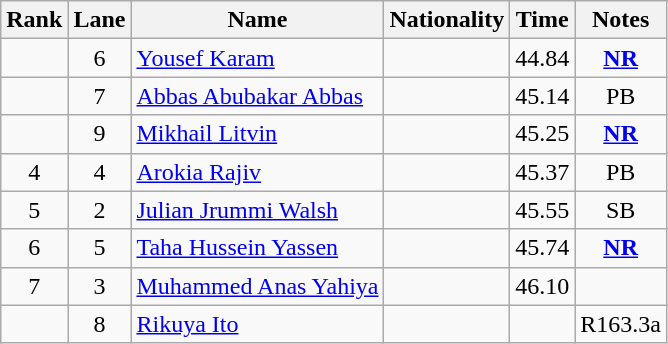<table class="wikitable sortable" style="text-align:center">
<tr>
<th>Rank</th>
<th>Lane</th>
<th>Name</th>
<th>Nationality</th>
<th>Time</th>
<th>Notes</th>
</tr>
<tr>
<td></td>
<td>6</td>
<td align=left><a href='#'>Yousef Karam</a></td>
<td align=left></td>
<td>44.84</td>
<td><strong><a href='#'>NR</a></strong></td>
</tr>
<tr>
<td></td>
<td>7</td>
<td align=left><a href='#'>Abbas Abubakar Abbas</a></td>
<td align=left></td>
<td>45.14</td>
<td>PB</td>
</tr>
<tr>
<td></td>
<td>9</td>
<td align=left><a href='#'>Mikhail Litvin</a></td>
<td align=left></td>
<td>45.25</td>
<td><strong><a href='#'>NR</a></strong></td>
</tr>
<tr>
<td>4</td>
<td>4</td>
<td align=left><a href='#'>Arokia Rajiv</a></td>
<td align=left></td>
<td>45.37</td>
<td>PB</td>
</tr>
<tr>
<td>5</td>
<td>2</td>
<td align=left><a href='#'>Julian Jrummi Walsh</a></td>
<td align=left></td>
<td>45.55</td>
<td>SB</td>
</tr>
<tr>
<td>6</td>
<td>5</td>
<td align=left><a href='#'>Taha Hussein Yassen</a></td>
<td align=left></td>
<td>45.74</td>
<td><strong><a href='#'>NR</a></strong></td>
</tr>
<tr>
<td>7</td>
<td>3</td>
<td align=left><a href='#'>Muhammed Anas Yahiya</a></td>
<td align=left></td>
<td>46.10</td>
<td></td>
</tr>
<tr>
<td></td>
<td>8</td>
<td align=left><a href='#'>Rikuya Ito</a></td>
<td align=left></td>
<td></td>
<td>R163.3a</td>
</tr>
</table>
